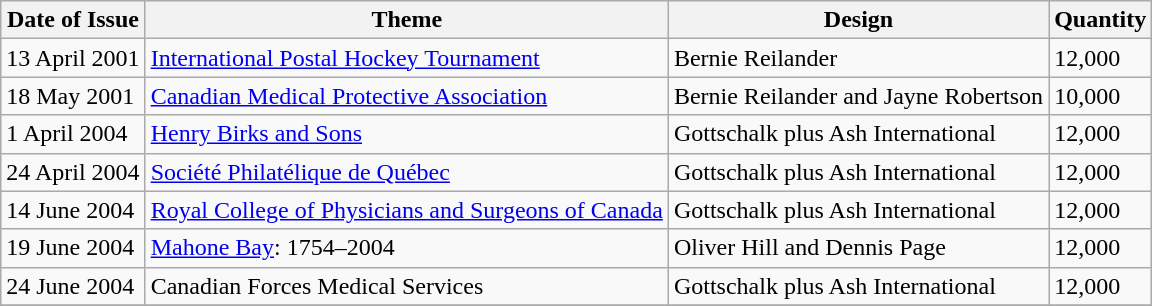<table class="wikitable sortable">
<tr>
<th>Date of Issue</th>
<th>Theme</th>
<th>Design</th>
<th>Quantity</th>
</tr>
<tr>
<td>13 April 2001</td>
<td><a href='#'>International Postal Hockey Tournament</a></td>
<td>Bernie Reilander</td>
<td>12,000</td>
</tr>
<tr>
<td>18 May 2001</td>
<td><a href='#'>Canadian Medical Protective Association</a></td>
<td>Bernie Reilander and Jayne Robertson</td>
<td>10,000</td>
</tr>
<tr>
<td>1 April 2004</td>
<td><a href='#'>Henry Birks and Sons</a></td>
<td>Gottschalk plus Ash International</td>
<td>12,000</td>
</tr>
<tr>
<td>24 April 2004</td>
<td><a href='#'>Société Philatélique de Québec</a></td>
<td>Gottschalk plus Ash International</td>
<td>12,000</td>
</tr>
<tr>
<td>14 June 2004</td>
<td><a href='#'>Royal College of Physicians and Surgeons of Canada</a></td>
<td>Gottschalk plus Ash International</td>
<td>12,000</td>
</tr>
<tr>
<td>19 June 2004</td>
<td><a href='#'>Mahone Bay</a>: 1754–2004</td>
<td>Oliver Hill and Dennis Page</td>
<td>12,000</td>
</tr>
<tr>
<td>24 June 2004</td>
<td>Canadian Forces Medical Services </td>
<td>Gottschalk plus Ash International</td>
<td>12,000</td>
</tr>
<tr>
</tr>
</table>
